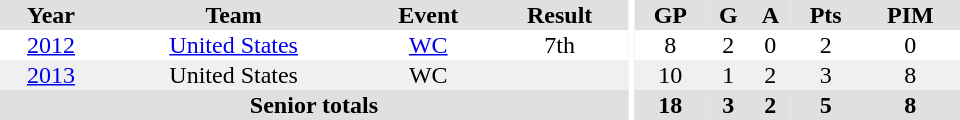<table border="0" cellpadding="1" cellspacing="0" ID="Table3" style="text-align:center; width:40em">
<tr ALIGN="center" bgcolor="#e0e0e0">
<th>Year</th>
<th>Team</th>
<th>Event</th>
<th>Result</th>
<th rowspan="99" bgcolor="#ffffff"></th>
<th>GP</th>
<th>G</th>
<th>A</th>
<th>Pts</th>
<th>PIM</th>
</tr>
<tr>
<td><a href='#'>2012</a></td>
<td><a href='#'>United States</a></td>
<td><a href='#'>WC</a></td>
<td>7th</td>
<td>8</td>
<td>2</td>
<td>0</td>
<td>2</td>
<td>0</td>
</tr>
<tr bgcolor="#f0f0f0">
<td><a href='#'>2013</a></td>
<td>United States</td>
<td>WC</td>
<td></td>
<td>10</td>
<td>1</td>
<td>2</td>
<td>3</td>
<td>8</td>
</tr>
<tr bgcolor="#e0e0e0">
<th colspan="4">Senior totals</th>
<th>18</th>
<th>3</th>
<th>2</th>
<th>5</th>
<th>8</th>
</tr>
</table>
